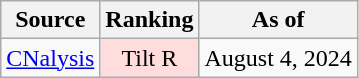<table class="wikitable">
<tr>
<th>Source</th>
<th>Ranking</th>
<th>As of</th>
</tr>
<tr>
<td><a href='#'>CNalysis</a></td>
<td style="background:#FFDDDD" data-sort-value="4" align="center">Tilt R</td>
<td>August 4, 2024</td>
</tr>
</table>
